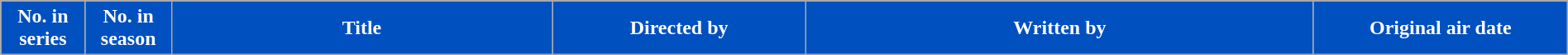<table class="wikitable plainrowheaders" style="width:100%; background:#FFFFFF;">
<tr style="color:#FFFFFF">
<th scope="col" style="background:#0050C0" width=4%>No. in<br>series</th>
<th scope="col" style="background:#0050C0" width=4%>No. in<br>season</th>
<th scope="col" style="background:#0050C0" width=18%>Title</th>
<th scope="col" style="background:#0050C0" width=12%>Directed by</th>
<th scope="col" style="background:#0050C0" width=24%>Written by</th>
<th scope="col" style="background:#0050C0" width=12%>Original air date<br>











</th>
</tr>
</table>
